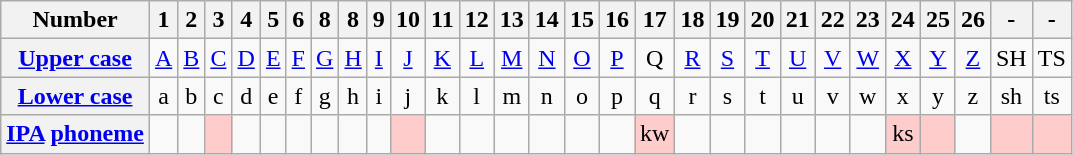<table class="wikitable" style="text-align:center; table-layout:fixed">
<tr>
<th>Number</th>
<th>1</th>
<th>2</th>
<th>3</th>
<th>4</th>
<th>5</th>
<th>6</th>
<th>8</th>
<th>8</th>
<th>9</th>
<th>10</th>
<th>11</th>
<th>12</th>
<th>13</th>
<th>14</th>
<th>15</th>
<th>16</th>
<th>17</th>
<th>18</th>
<th>19</th>
<th>20</th>
<th>21</th>
<th>22</th>
<th>23</th>
<th>24</th>
<th>25</th>
<th>26</th>
<th>-</th>
<th>-</th>
</tr>
<tr>
<th><a href='#'>Upper case</a></th>
<td><a href='#'>A</a></td>
<td><a href='#'>B</a></td>
<td><a href='#'>C</a></td>
<td><a href='#'>D</a></td>
<td><a href='#'>E</a></td>
<td><a href='#'>F</a></td>
<td><a href='#'>G</a></td>
<td><a href='#'>H</a></td>
<td><a href='#'>I</a></td>
<td><a href='#'>J</a></td>
<td><a href='#'>K</a></td>
<td><a href='#'>L</a></td>
<td><a href='#'>M</a></td>
<td><a href='#'>N</a></td>
<td><a href='#'>O</a></td>
<td><a href='#'>P</a></td>
<td>Q</td>
<td><a href='#'>R</a></td>
<td><a href='#'>S</a></td>
<td><a href='#'>T</a></td>
<td><a href='#'>U</a></td>
<td><a href='#'>V</a></td>
<td><a href='#'>W</a></td>
<td><a href='#'>X</a></td>
<td><a href='#'>Y</a></td>
<td><a href='#'>Z</a></td>
<td>SH</td>
<td>TS</td>
</tr>
<tr>
<th><a href='#'>Lower case</a></th>
<td>a</td>
<td>b</td>
<td>c</td>
<td>d</td>
<td>e</td>
<td>f</td>
<td>g</td>
<td>h</td>
<td>i</td>
<td>j</td>
<td>k</td>
<td>l</td>
<td>m</td>
<td>n</td>
<td>o</td>
<td>p</td>
<td>q</td>
<td>r</td>
<td>s</td>
<td>t</td>
<td>u</td>
<td>v</td>
<td>w</td>
<td>x</td>
<td>y</td>
<td>z</td>
<td>sh</td>
<td>ts</td>
</tr>
<tr>
<th><a href='#'>IPA</a> <a href='#'>phoneme</a></th>
<td></td>
<td></td>
<td style="background-color:#fcc"></td>
<td></td>
<td></td>
<td></td>
<td></td>
<td></td>
<td></td>
<td style="background-color:#fcc"></td>
<td></td>
<td></td>
<td></td>
<td></td>
<td></td>
<td></td>
<td style="background-color:#fcc">kw</td>
<td></td>
<td></td>
<td></td>
<td></td>
<td></td>
<td></td>
<td style="background-color:#fcc">ks</td>
<td style="background-color:#fcc"></td>
<td></td>
<td style="background-color:#fcc"></td>
<td style="background-color:#fcc"></td>
</tr>
</table>
